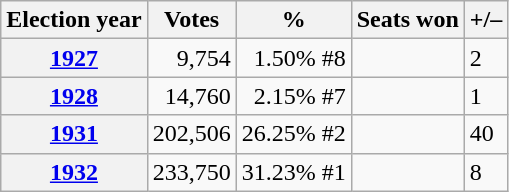<table class=wikitable style="text-align: right;">
<tr>
<th>Election year</th>
<th>Votes</th>
<th>%</th>
<th>Seats won</th>
<th>+/–</th>
</tr>
<tr>
<th><a href='#'>1927</a></th>
<td>9,754</td>
<td>1.50% #8</td>
<td align=left></td>
<td align=left> 2</td>
</tr>
<tr>
<th><a href='#'>1928</a></th>
<td>14,760</td>
<td>2.15% #7</td>
<td align=left></td>
<td align=left> 1</td>
</tr>
<tr>
<th><a href='#'>1931</a></th>
<td>202,506</td>
<td>26.25% #2</td>
<td align=left></td>
<td align=left> 40</td>
</tr>
<tr>
<th><a href='#'>1932</a></th>
<td>233,750</td>
<td>31.23% #1</td>
<td align=left></td>
<td align=left> 8</td>
</tr>
</table>
